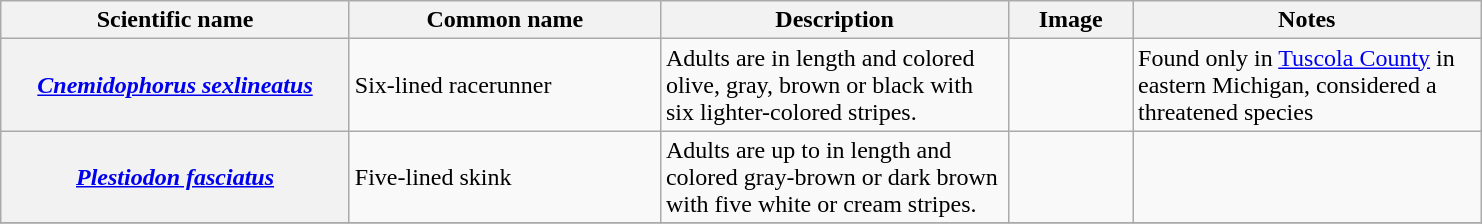<table class="wikitable sortable plainrowheaders">
<tr>
<th scope="col" width="225">Scientific name</th>
<th scope="col" width="200">Common name</th>
<th scope="col" class="unsortable" width="225">Description</th>
<th scope="col" class="unsortable" width="75">Image</th>
<th scope="col" class="unsortable" width="225">Notes</th>
</tr>
<tr>
<th scope="row"><em><a href='#'>Cnemidophorus sexlineatus</a></em></th>
<td>Six-lined racerunner</td>
<td>Adults are  in length and colored olive, gray, brown or black with six lighter-colored stripes.</td>
<td></td>
<td>Found only in <a href='#'>Tuscola County</a> in eastern Michigan, considered a threatened species</td>
</tr>
<tr>
<th scope="row"><em><a href='#'>Plestiodon fasciatus</a></em></th>
<td>Five-lined skink</td>
<td>Adults are up to  in length and colored gray-brown or dark brown with five white or cream stripes.</td>
<td></td>
<td></td>
</tr>
<tr>
</tr>
</table>
